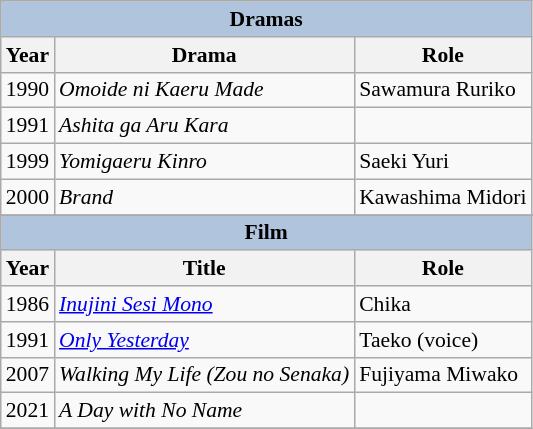<table class="wikitable" style="font-size: 90%;">
<tr>
<th colspan="3" style="background: LightSteelBlue;">Dramas</th>
</tr>
<tr>
<th>Year</th>
<th>Drama</th>
<th>Role</th>
</tr>
<tr>
<td>1990</td>
<td><em>Omoide ni Kaeru Made</em></td>
<td>Sawamura Ruriko</td>
</tr>
<tr>
<td>1991</td>
<td><em>Ashita ga Aru Kara</em></td>
<td></td>
</tr>
<tr>
<td>1999</td>
<td><em>Yomigaeru Kinro</em></td>
<td>Saeki Yuri</td>
</tr>
<tr>
<td>2000</td>
<td><em>Brand</em></td>
<td>Kawashima Midori</td>
</tr>
<tr>
</tr>
<tr>
</tr>
<tr>
<th colspan="3" style="background: LightSteelBlue;">Film</th>
</tr>
<tr>
<th>Year</th>
<th>Title</th>
<th>Role</th>
</tr>
<tr>
<td>1986</td>
<td><em><a href='#'>Inujini Sesi Mono</a></em></td>
<td>Chika</td>
</tr>
<tr>
<td>1991</td>
<td><em><a href='#'>Only Yesterday</a></em></td>
<td>Taeko (voice)</td>
</tr>
<tr>
<td>2007</td>
<td><em>Walking My Life (Zou no Senaka)</em></td>
<td>Fujiyama Miwako</td>
</tr>
<tr>
<td>2021</td>
<td><em>A Day with No Name</em></td>
<td></td>
</tr>
<tr>
</tr>
</table>
